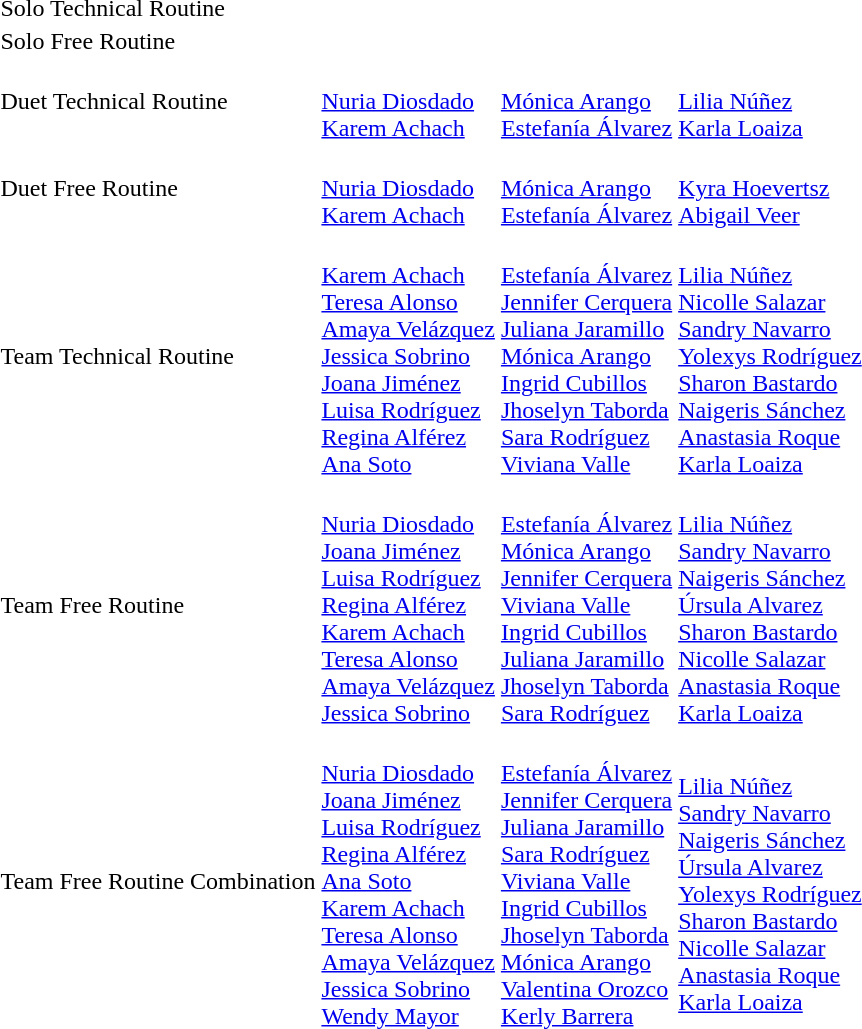<table>
<tr>
<td>Solo Technical Routine</td>
<td></td>
<td></td>
<td></td>
</tr>
<tr>
<td>Solo Free Routine</td>
<td></td>
<td></td>
<td></td>
</tr>
<tr>
<td>Duet Technical Routine</td>
<td><br><a href='#'>Nuria Diosdado</a><br><a href='#'>Karem Achach</a></td>
<td><br><a href='#'>Mónica Arango</a><br><a href='#'>Estefanía Álvarez</a></td>
<td><br><a href='#'>Lilia Núñez</a><br><a href='#'>Karla Loaiza</a></td>
</tr>
<tr>
<td>Duet Free Routine</td>
<td><br><a href='#'>Nuria Diosdado</a><br><a href='#'>Karem Achach</a></td>
<td><br><a href='#'>Mónica Arango</a><br><a href='#'>Estefanía Álvarez</a></td>
<td><br><a href='#'>Kyra Hoevertsz</a><br><a href='#'>Abigail Veer</a></td>
</tr>
<tr>
<td>Team Technical Routine</td>
<td><br><a href='#'>Karem Achach</a><br><a href='#'>Teresa Alonso</a><br><a href='#'>Amaya Velázquez</a><br><a href='#'>Jessica Sobrino</a><br><a href='#'>Joana Jiménez</a><br><a href='#'>Luisa Rodríguez</a><br><a href='#'>Regina Alférez</a><br><a href='#'>Ana Soto</a></td>
<td><br><a href='#'>Estefanía Álvarez</a><br><a href='#'>Jennifer Cerquera</a><br><a href='#'>Juliana Jaramillo</a><br><a href='#'>Mónica Arango</a><br><a href='#'>Ingrid Cubillos</a><br><a href='#'>Jhoselyn Taborda</a><br><a href='#'>Sara Rodríguez</a><br><a href='#'>Viviana Valle</a></td>
<td><br><a href='#'>Lilia Núñez</a><br><a href='#'>Nicolle Salazar</a><br><a href='#'>Sandry Navarro</a><br><a href='#'>Yolexys Rodríguez</a><br><a href='#'>Sharon Bastardo</a><br><a href='#'>Naigeris Sánchez</a><br><a href='#'>Anastasia Roque</a><br><a href='#'>Karla Loaiza</a></td>
</tr>
<tr>
<td>Team Free Routine</td>
<td><br><a href='#'>Nuria Diosdado</a><br><a href='#'>Joana Jiménez</a><br><a href='#'>Luisa Rodríguez</a><br><a href='#'>Regina Alférez</a><br><a href='#'>Karem Achach</a><br><a href='#'>Teresa Alonso</a><br><a href='#'>Amaya Velázquez</a><br><a href='#'>Jessica Sobrino</a></td>
<td><br><a href='#'>Estefanía Álvarez</a><br><a href='#'>Mónica Arango</a><br><a href='#'>Jennifer Cerquera</a><br><a href='#'>Viviana Valle</a><br><a href='#'>Ingrid Cubillos</a><br><a href='#'>Juliana Jaramillo</a><br><a href='#'>Jhoselyn Taborda</a><br><a href='#'>Sara Rodríguez</a></td>
<td><br><a href='#'>Lilia Núñez</a><br><a href='#'>Sandry Navarro</a><br><a href='#'>Naigeris Sánchez</a><br><a href='#'>Úrsula Alvarez</a><br><a href='#'>Sharon Bastardo</a><br><a href='#'>Nicolle Salazar</a><br><a href='#'>Anastasia Roque</a><br><a href='#'>Karla Loaiza</a></td>
</tr>
<tr>
<td>Team Free Routine Combination</td>
<td><br><a href='#'>Nuria Diosdado</a><br><a href='#'>Joana Jiménez</a><br><a href='#'>Luisa Rodríguez</a><br><a href='#'>Regina Alférez</a><br><a href='#'>Ana Soto</a><br><a href='#'>Karem Achach</a><br><a href='#'>Teresa Alonso</a><br><a href='#'>Amaya Velázquez</a><br><a href='#'>Jessica Sobrino</a><br><a href='#'>Wendy Mayor</a></td>
<td><br><a href='#'>Estefanía Álvarez</a><br><a href='#'>Jennifer Cerquera</a><br><a href='#'>Juliana Jaramillo</a><br><a href='#'>Sara Rodríguez</a><br><a href='#'>Viviana Valle</a><br><a href='#'>Ingrid Cubillos</a><br><a href='#'>Jhoselyn Taborda</a><br><a href='#'>Mónica Arango</a><br><a href='#'>Valentina Orozco</a><br><a href='#'>Kerly Barrera</a></td>
<td><br><a href='#'>Lilia Núñez</a><br><a href='#'>Sandry Navarro</a><br><a href='#'>Naigeris Sánchez</a><br><a href='#'>Úrsula Alvarez</a><br><a href='#'>Yolexys Rodríguez</a><br><a href='#'>Sharon Bastardo</a><br><a href='#'>Nicolle Salazar</a><br><a href='#'>Anastasia Roque</a><br><a href='#'>Karla Loaiza</a></td>
</tr>
</table>
